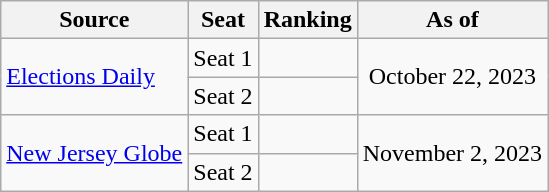<table class="wikitable" style="text-align:center">
<tr>
<th>Source</th>
<th>Seat</th>
<th>Ranking</th>
<th>As of</th>
</tr>
<tr>
<td align=left rowspan="2"><a href='#'>Elections Daily</a></td>
<td>Seat 1</td>
<td></td>
<td rowspan="2">October 22, 2023</td>
</tr>
<tr>
<td>Seat 2</td>
<td></td>
</tr>
<tr>
<td align=left rowspan="2"><a href='#'>New Jersey Globe</a></td>
<td>Seat 1</td>
<td></td>
<td rowspan="2">November 2, 2023</td>
</tr>
<tr>
<td>Seat 2</td>
<td></td>
</tr>
</table>
